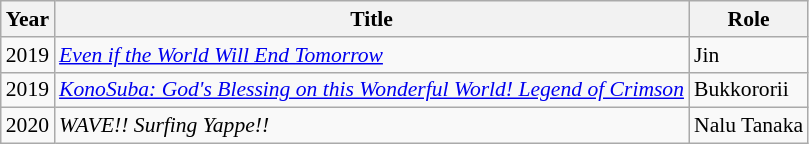<table class="wikitable" style="font-size: 90%;">
<tr>
<th>Year</th>
<th>Title</th>
<th>Role</th>
</tr>
<tr>
<td>2019</td>
<td><em><a href='#'>Even if the World Will End Tomorrow</a></em></td>
<td>Jin</td>
</tr>
<tr>
<td>2019</td>
<td><em><a href='#'>KonoSuba: God's Blessing on this Wonderful World! Legend of Crimson</a></em></td>
<td>Bukkororii</td>
</tr>
<tr>
<td>2020</td>
<td><em>WAVE!! Surfing Yappe!!</em></td>
<td>Nalu Tanaka</td>
</tr>
</table>
